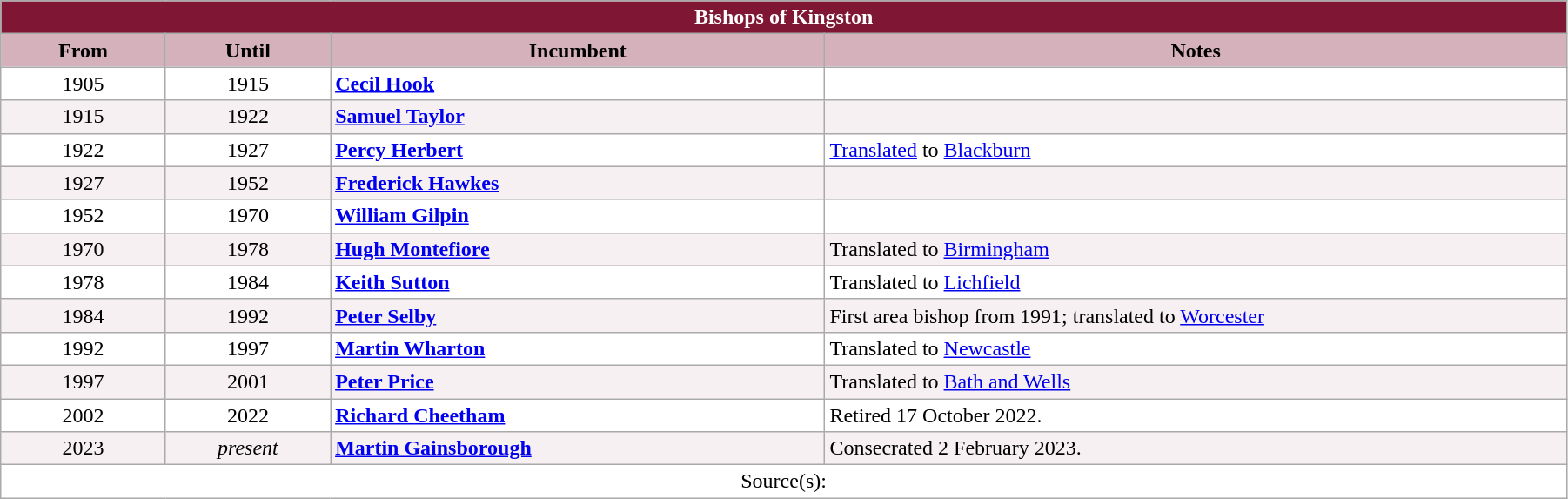<table class="wikitable" style="width:95%;" border="1" cellpadding="2">
<tr>
<th colspan="4" style="background-color: #7F1734; color: white;">Bishops of Kingston</th>
</tr>
<tr valign=top>
<th style="background-color:#D4B1BB" width="10%">From</th>
<th style="background-color:#D4B1BB" width="10%">Until</th>
<th style="background-color:#D4B1BB" width="30%">Incumbent</th>
<th style="background-color:#D4B1BB" width="45%">Notes</th>
</tr>
<tr valign=top bgcolor="white">
<td align="center">1905</td>
<td align="center">1915</td>
<td><strong><a href='#'>Cecil Hook</a></strong></td>
<td></td>
</tr>
<tr valign=top bgcolor="#F7F0F2">
<td align="center">1915</td>
<td align="center">1922</td>
<td><strong><a href='#'>Samuel Taylor</a></strong></td>
<td></td>
</tr>
<tr valign=top bgcolor="white">
<td align="center">1922</td>
<td align="center">1927</td>
<td><strong><a href='#'>Percy Herbert</a></strong></td>
<td><a href='#'>Translated</a> to <a href='#'>Blackburn</a></td>
</tr>
<tr valign=top bgcolor="#F7F0F2">
<td align="center">1927</td>
<td align="center">1952</td>
<td><strong><a href='#'>Frederick Hawkes</a></strong></td>
<td></td>
</tr>
<tr valign=top bgcolor="white">
<td align="center">1952</td>
<td align="center">1970</td>
<td><strong><a href='#'>William Gilpin</a></strong></td>
<td></td>
</tr>
<tr valign=top bgcolor="#F7F0F2">
<td align="center">1970</td>
<td align="center">1978</td>
<td><strong><a href='#'>Hugh Montefiore</a></strong></td>
<td>Translated to <a href='#'>Birmingham</a></td>
</tr>
<tr valign=top bgcolor="white">
<td align="center">1978</td>
<td align="center">1984</td>
<td><strong><a href='#'>Keith Sutton</a></strong></td>
<td>Translated to <a href='#'>Lichfield</a></td>
</tr>
<tr valign=top bgcolor="#F7F0F2">
<td align="center">1984</td>
<td align="center">1992</td>
<td><strong><a href='#'>Peter Selby</a></strong></td>
<td>First area bishop from 1991; translated to <a href='#'>Worcester</a></td>
</tr>
<tr valign=top bgcolor="white">
<td align="center">1992</td>
<td align="center">1997</td>
<td><strong><a href='#'>Martin Wharton</a></strong></td>
<td>Translated to <a href='#'>Newcastle</a></td>
</tr>
<tr valign=top bgcolor="#F7F0F2">
<td align="center">1997</td>
<td align="center">2001</td>
<td><strong><a href='#'>Peter Price</a></strong></td>
<td>Translated to <a href='#'>Bath and Wells</a></td>
</tr>
<tr valign=top bgcolor="white">
<td align="center">2002</td>
<td align="center">2022</td>
<td><strong><a href='#'>Richard Cheetham</a></strong></td>
<td>Retired 17 October 2022.</td>
</tr>
<tr valign=top bgcolor="#F7F0F2">
<td align="center">2023</td>
<td align="center"><em>present</em></td>
<td><strong><a href='#'>Martin Gainsborough</a></strong></td>
<td>Consecrated 2 February 2023.</td>
</tr>
<tr valign=top bgcolor="white">
<td align="center" colspan="4">Source(s):</td>
</tr>
</table>
